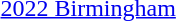<table>
<tr>
<td><a href='#'>2022 Birmingham</a></td>
<td></td>
<td></td>
<td></td>
</tr>
</table>
